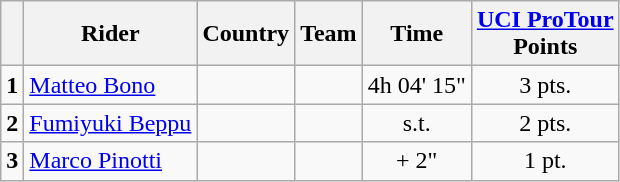<table class="wikitable">
<tr>
<th></th>
<th>Rider</th>
<th>Country</th>
<th>Team</th>
<th>Time</th>
<th><a href='#'>UCI ProTour</a><br>Points</th>
</tr>
<tr>
<td><strong>1</strong></td>
<td><a href='#'>Matteo Bono</a></td>
<td></td>
<td></td>
<td align=center>4h 04' 15"</td>
<td align=center>3 pts.</td>
</tr>
<tr>
<td><strong>2</strong></td>
<td><a href='#'>Fumiyuki Beppu</a></td>
<td></td>
<td></td>
<td align=center>s.t.</td>
<td align=center>2 pts.</td>
</tr>
<tr>
<td><strong>3</strong></td>
<td><a href='#'>Marco Pinotti</a></td>
<td></td>
<td></td>
<td align=center>+ 2"</td>
<td align=center>1 pt.</td>
</tr>
</table>
